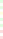<table style="font-size: 85%">
<tr>
<td style="background:#dfd;"></td>
</tr>
<tr>
<td style="background:#dfd;"></td>
</tr>
<tr>
<td style="background:#ffd;"></td>
</tr>
<tr>
<td style="background:#dfd;"></td>
</tr>
<tr>
<td style="background:#dfd;"></td>
</tr>
<tr>
<td style="background:#fdd;"></td>
</tr>
<tr>
<td style="background:#fdd;"></td>
</tr>
</table>
